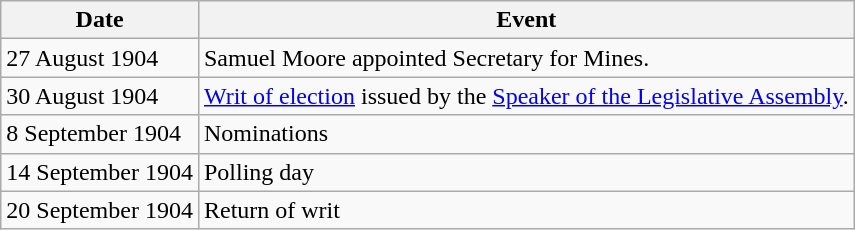<table class="wikitable">
<tr>
<th>Date</th>
<th>Event</th>
</tr>
<tr>
<td>27 August 1904</td>
<td>Samuel Moore appointed Secretary for Mines.</td>
</tr>
<tr>
<td>30 August 1904</td>
<td><a href='#'>Writ of election</a> issued by the <a href='#'>Speaker of the Legislative Assembly</a>.</td>
</tr>
<tr>
<td>8 September 1904</td>
<td>Nominations</td>
</tr>
<tr>
<td>14 September 1904</td>
<td>Polling day</td>
</tr>
<tr>
<td>20 September 1904</td>
<td>Return of writ</td>
</tr>
</table>
